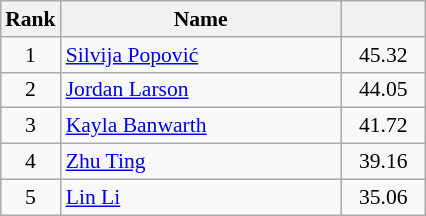<table class="wikitable" style="margin:0.5em auto;width=480;font-size:90%">
<tr>
<th width=30>Rank</th>
<th width=180>Name</th>
<th width=50></th>
</tr>
<tr>
<td align=center>1</td>
<td> <a href='#'>Silvija Popović</a></td>
<td align=center>45.32</td>
</tr>
<tr>
<td align=center>2</td>
<td> <a href='#'>Jordan Larson</a></td>
<td align=center>44.05</td>
</tr>
<tr>
<td align=center>3</td>
<td> <a href='#'>Kayla Banwarth</a></td>
<td align=center>41.72</td>
</tr>
<tr>
<td align=center>4</td>
<td> <a href='#'>Zhu Ting</a></td>
<td align=center>39.16</td>
</tr>
<tr>
<td align=center>5</td>
<td> <a href='#'>Lin Li</a></td>
<td align=center>35.06</td>
</tr>
</table>
